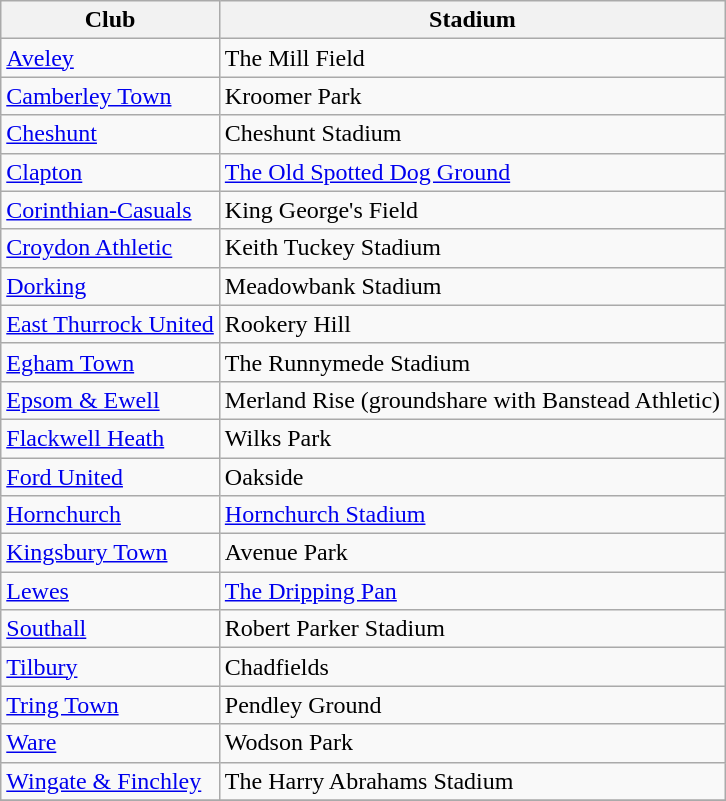<table class="wikitable sortable">
<tr>
<th>Club</th>
<th>Stadium</th>
</tr>
<tr>
<td><a href='#'>Aveley</a></td>
<td>The Mill Field</td>
</tr>
<tr>
<td><a href='#'>Camberley Town</a></td>
<td>Kroomer Park</td>
</tr>
<tr>
<td><a href='#'>Cheshunt</a></td>
<td>Cheshunt Stadium</td>
</tr>
<tr>
<td><a href='#'>Clapton</a></td>
<td><a href='#'>The Old Spotted Dog Ground</a></td>
</tr>
<tr>
<td><a href='#'>Corinthian-Casuals</a></td>
<td>King George's Field</td>
</tr>
<tr>
<td><a href='#'>Croydon Athletic</a></td>
<td>Keith Tuckey Stadium</td>
</tr>
<tr>
<td><a href='#'>Dorking</a></td>
<td>Meadowbank Stadium</td>
</tr>
<tr>
<td><a href='#'>East Thurrock United</a></td>
<td>Rookery Hill</td>
</tr>
<tr>
<td><a href='#'>Egham Town</a></td>
<td>The Runnymede Stadium</td>
</tr>
<tr>
<td><a href='#'>Epsom & Ewell</a></td>
<td>Merland Rise (groundshare with Banstead Athletic)</td>
</tr>
<tr>
<td><a href='#'>Flackwell Heath</a></td>
<td>Wilks Park</td>
</tr>
<tr>
<td><a href='#'>Ford United</a></td>
<td>Oakside</td>
</tr>
<tr>
<td><a href='#'>Hornchurch</a></td>
<td><a href='#'>Hornchurch Stadium</a></td>
</tr>
<tr>
<td><a href='#'>Kingsbury Town</a></td>
<td>Avenue Park</td>
</tr>
<tr>
<td><a href='#'>Lewes</a></td>
<td><a href='#'>The Dripping Pan</a></td>
</tr>
<tr>
<td><a href='#'>Southall</a></td>
<td>Robert Parker Stadium</td>
</tr>
<tr>
<td><a href='#'>Tilbury</a></td>
<td>Chadfields</td>
</tr>
<tr>
<td><a href='#'>Tring Town</a></td>
<td>Pendley Ground</td>
</tr>
<tr>
<td><a href='#'>Ware</a></td>
<td>Wodson Park</td>
</tr>
<tr>
<td><a href='#'>Wingate & Finchley</a></td>
<td>The Harry Abrahams Stadium</td>
</tr>
<tr>
</tr>
</table>
